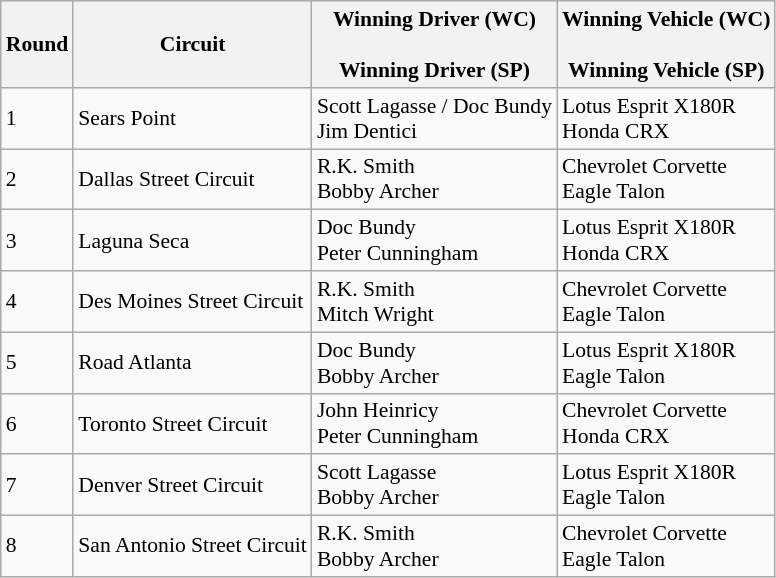<table class="wikitable" style="font-size: 90%;">
<tr>
<th>Round</th>
<th>Circuit</th>
<th>Winning Driver (WC)<br><br>Winning Driver (SP)<br></th>
<th>Winning Vehicle (WC)<br><br>Winning Vehicle (SP)<br></th>
</tr>
<tr>
<td>1</td>
<td>Sears Point</td>
<td>Scott Lagasse /  Doc Bundy<br> Jim Dentici</td>
<td>Lotus Esprit X180R<br>Honda CRX</td>
</tr>
<tr>
<td>2</td>
<td>Dallas Street Circuit</td>
<td>R.K. Smith<br>Bobby Archer</td>
<td>Chevrolet Corvette<br>Eagle Talon</td>
</tr>
<tr>
<td>3</td>
<td>Laguna Seca</td>
<td>Doc Bundy<br>Peter Cunningham</td>
<td>Lotus Esprit X180R<br>Honda CRX</td>
</tr>
<tr>
<td>4</td>
<td>Des Moines Street Circuit</td>
<td>R.K. Smith<br>Mitch Wright</td>
<td>Chevrolet Corvette<br>Eagle Talon</td>
</tr>
<tr>
<td>5</td>
<td>Road Atlanta</td>
<td> Doc Bundy<br>Bobby Archer</td>
<td>Lotus Esprit X180R<br>Eagle Talon</td>
</tr>
<tr>
<td>6</td>
<td>Toronto Street Circuit</td>
<td> John Heinricy<br>Peter Cunningham</td>
<td>Chevrolet Corvette<br>Honda CRX</td>
</tr>
<tr>
<td>7</td>
<td>Denver Street Circuit</td>
<td>Scott Lagasse<br>Bobby Archer</td>
<td>Lotus Esprit X180R<br>Eagle Talon</td>
</tr>
<tr>
<td>8</td>
<td>San Antonio Street Circuit</td>
<td> R.K. Smith<br> Bobby Archer</td>
<td>Chevrolet Corvette<br>Eagle Talon</td>
</tr>
</table>
